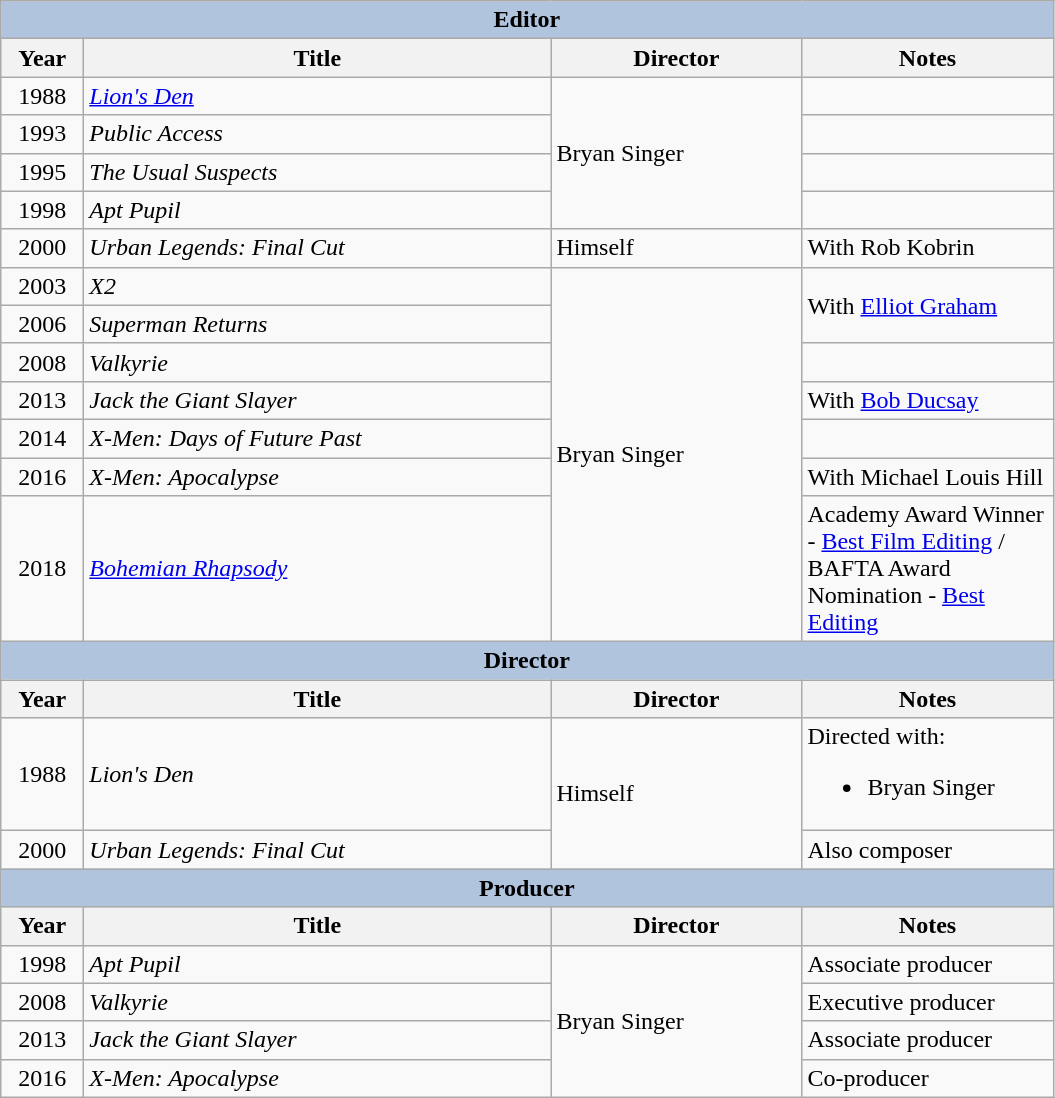<table class="wikitable">
<tr>
<th colspan="4" style="background: LightSteelBlue;">Editor</th>
</tr>
<tr>
<th style="width:3em;">Year</th>
<th style="width:19em;">Title</th>
<th style="width:10em;">Director</th>
<th style="width:10em;">Notes</th>
</tr>
<tr>
<td style="text-align:center;">1988</td>
<td><em><a href='#'>Lion's Den</a></em></td>
<td rowspan="4">Bryan Singer</td>
<td></td>
</tr>
<tr>
<td style="text-align:center;">1993</td>
<td><em>Public Access</em></td>
<td></td>
</tr>
<tr>
<td style="text-align:center;">1995</td>
<td><em>The Usual Suspects</em></td>
<td></td>
</tr>
<tr>
<td style="text-align:center;">1998</td>
<td><em>Apt Pupil</em></td>
<td></td>
</tr>
<tr>
<td style="text-align:center;">2000</td>
<td><em>Urban Legends: Final Cut</em></td>
<td>Himself</td>
<td>With Rob Kobrin</td>
</tr>
<tr>
<td style="text-align:center;">2003</td>
<td><em>X2</em></td>
<td rowspan="7">Bryan Singer</td>
<td rowspan="2">With <a href='#'>Elliot Graham</a></td>
</tr>
<tr>
<td style="text-align:center;">2006</td>
<td><em>Superman Returns</em></td>
</tr>
<tr>
<td style="text-align:center;">2008</td>
<td><em>Valkyrie</em></td>
<td></td>
</tr>
<tr>
<td style="text-align:center;">2013</td>
<td><em>Jack the Giant Slayer</em></td>
<td>With <a href='#'>Bob Ducsay</a></td>
</tr>
<tr>
<td style="text-align:center;">2014</td>
<td><em>X-Men: Days of Future Past</em></td>
<td></td>
</tr>
<tr>
<td style="text-align:center;">2016</td>
<td><em>X-Men: Apocalypse</em></td>
<td>With Michael Louis Hill</td>
</tr>
<tr>
<td style="text-align:center;">2018</td>
<td><em><a href='#'>Bohemian Rhapsody</a></em></td>
<td>Academy Award Winner - <a href='#'>Best Film Editing</a> / BAFTA Award Nomination - <a href='#'>Best Editing</a></td>
</tr>
<tr>
<th colspan="4" style="background: LightSteelBlue;">Director</th>
</tr>
<tr>
<th style="width:3em;">Year</th>
<th style="width:19em;">Title</th>
<th style="width:10em;">Director</th>
<th style="width:10em;">Notes</th>
</tr>
<tr>
<td style="text-align:center;">1988</td>
<td><em>Lion's Den</em></td>
<td rowspan="2">Himself</td>
<td>Directed with:<br><ul><li>Bryan Singer</li></ul></td>
</tr>
<tr>
<td style="text-align:center;">2000</td>
<td><em>Urban Legends: Final Cut</em></td>
<td>Also composer</td>
</tr>
<tr>
<th colspan="4" style="background: LightSteelBlue;">Producer</th>
</tr>
<tr>
<th style="width:3em;">Year</th>
<th style="width:19em;">Title</th>
<th style="width:10em;">Director</th>
<th style="width:10em;">Notes</th>
</tr>
<tr>
<td style="text-align:center;">1998</td>
<td><em>Apt Pupil</em></td>
<td rowspan="4">Bryan Singer</td>
<td>Associate producer</td>
</tr>
<tr>
<td style="text-align:center;">2008</td>
<td><em>Valkyrie</em></td>
<td>Executive producer</td>
</tr>
<tr>
<td style="text-align:center;">2013</td>
<td><em>Jack the Giant Slayer</em></td>
<td>Associate producer</td>
</tr>
<tr>
<td style="text-align:center;">2016</td>
<td><em>X-Men: Apocalypse</em></td>
<td>Co-producer</td>
</tr>
</table>
